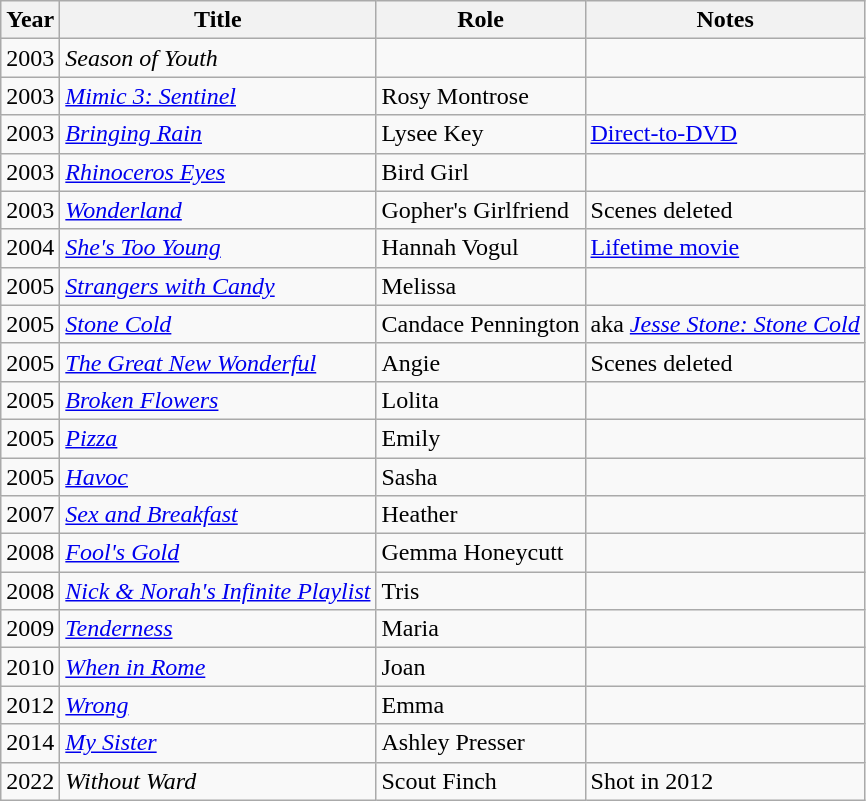<table class="wikitable sortable">
<tr>
<th>Year</th>
<th>Title</th>
<th>Role</th>
<th class="unsortable">Notes</th>
</tr>
<tr>
<td>2003</td>
<td><em>Season of Youth</em></td>
<td></td>
<td></td>
</tr>
<tr>
<td>2003</td>
<td><em><a href='#'>Mimic 3: Sentinel</a></em></td>
<td>Rosy Montrose</td>
<td></td>
</tr>
<tr>
<td>2003</td>
<td><em><a href='#'>Bringing Rain</a></em></td>
<td>Lysee Key</td>
<td><a href='#'>Direct-to-DVD</a></td>
</tr>
<tr>
<td>2003</td>
<td><em><a href='#'>Rhinoceros Eyes</a></em></td>
<td>Bird Girl</td>
<td></td>
</tr>
<tr>
<td>2003</td>
<td><em><a href='#'>Wonderland</a></em></td>
<td>Gopher's Girlfriend</td>
<td>Scenes deleted</td>
</tr>
<tr>
<td>2004</td>
<td><em><a href='#'>She's Too Young</a></em></td>
<td>Hannah Vogul</td>
<td><a href='#'>Lifetime movie</a></td>
</tr>
<tr>
<td>2005</td>
<td><em><a href='#'>Strangers with Candy</a></em></td>
<td>Melissa</td>
<td></td>
</tr>
<tr>
<td>2005</td>
<td><em><a href='#'>Stone Cold</a></em></td>
<td>Candace Pennington</td>
<td>aka <em><a href='#'>Jesse Stone: Stone Cold</a></em></td>
</tr>
<tr>
<td>2005</td>
<td><em><a href='#'>The Great New Wonderful</a></em></td>
<td>Angie</td>
<td>Scenes deleted</td>
</tr>
<tr>
<td>2005</td>
<td><em><a href='#'>Broken Flowers</a></em></td>
<td>Lolita</td>
<td></td>
</tr>
<tr>
<td>2005</td>
<td><em><a href='#'>Pizza</a></em></td>
<td>Emily</td>
<td></td>
</tr>
<tr>
<td>2005</td>
<td><em><a href='#'>Havoc</a></em></td>
<td>Sasha</td>
<td></td>
</tr>
<tr>
<td>2007</td>
<td><em><a href='#'>Sex and Breakfast</a></em></td>
<td>Heather</td>
<td></td>
</tr>
<tr>
<td>2008</td>
<td><em><a href='#'>Fool's Gold</a></em></td>
<td>Gemma Honeycutt</td>
<td></td>
</tr>
<tr>
<td>2008</td>
<td><em><a href='#'>Nick & Norah's Infinite Playlist</a></em></td>
<td>Tris</td>
<td></td>
</tr>
<tr>
<td>2009</td>
<td><em><a href='#'>Tenderness</a></em></td>
<td>Maria</td>
<td></td>
</tr>
<tr>
<td>2010</td>
<td><em><a href='#'>When in Rome</a></em></td>
<td>Joan</td>
<td></td>
</tr>
<tr>
<td>2012</td>
<td><em><a href='#'>Wrong</a></em></td>
<td>Emma</td>
<td></td>
</tr>
<tr>
<td>2014</td>
<td><em><a href='#'>My Sister</a></em></td>
<td>Ashley Presser</td>
<td></td>
</tr>
<tr>
<td>2022</td>
<td><em>Without Ward</em></td>
<td>Scout Finch</td>
<td>Shot in 2012</td>
</tr>
</table>
